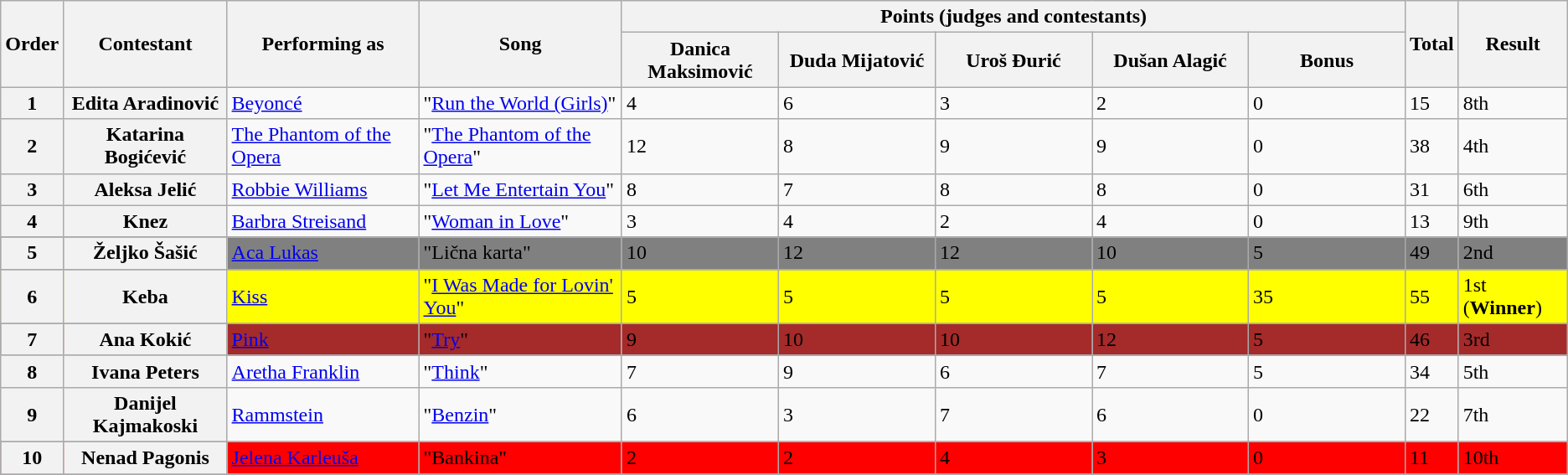<table class=wikitable>
<tr>
<th rowspan="2">Order</th>
<th rowspan="2">Contestant</th>
<th rowspan="2">Performing as</th>
<th rowspan="2">Song</th>
<th colspan="5" style="width:50%;">Points (judges and contestants)</th>
<th rowspan="2">Total</th>
<th rowspan="2">Result</th>
</tr>
<tr>
<th style="width:10%;">Danica Maksimović</th>
<th style="width:10%;">Duda Mijatović</th>
<th style="width:10%;">Uroš Đurić</th>
<th style="width:10%;">Dušan Alagić</th>
<th style="width:10%;">Bonus</th>
</tr>
<tr>
<th scope="row">1</th>
<th scope="row">Edita Aradinović</th>
<td><a href='#'>Beyoncé</a></td>
<td>"<a href='#'>Run the World (Girls)</a>"</td>
<td>4</td>
<td>6</td>
<td>3</td>
<td>2</td>
<td>0</td>
<td>15</td>
<td>8th</td>
</tr>
<tr>
<th scope="row">2</th>
<th scope="row">Katarina Bogićević</th>
<td><a href='#'>The Phantom of the Opera</a></td>
<td>"<a href='#'>The Phantom of the Opera</a>"</td>
<td>12</td>
<td>8</td>
<td>9</td>
<td>9</td>
<td>0</td>
<td>38</td>
<td>4th</td>
</tr>
<tr>
<th scope="row">3</th>
<th scope="row">Aleksa Jelić</th>
<td><a href='#'>Robbie Williams</a></td>
<td>"<a href='#'>Let Me Entertain You</a>"</td>
<td>8</td>
<td>7</td>
<td>8</td>
<td>8</td>
<td>0</td>
<td>31</td>
<td>6th</td>
</tr>
<tr>
<th scope="row">4</th>
<th scope="row">Knez</th>
<td><a href='#'>Barbra Streisand</a></td>
<td>"<a href='#'>Woman in Love</a>"</td>
<td>3</td>
<td>4</td>
<td>2</td>
<td>4</td>
<td>0</td>
<td>13</td>
<td>9th</td>
</tr>
<tr>
</tr>
<tr bgcolor="grey">
<th scope="row">5</th>
<th scope="row">Željko Šašić</th>
<td><a href='#'>Aca Lukas</a></td>
<td>"Lična karta"</td>
<td>10</td>
<td>12</td>
<td>12</td>
<td>10</td>
<td>5</td>
<td>49</td>
<td>2nd</td>
</tr>
<tr>
</tr>
<tr bgcolor="yellow">
<th scope="row">6</th>
<th scope="row">Keba</th>
<td><a href='#'>Kiss</a></td>
<td>"<a href='#'>I Was Made for Lovin' You</a>"</td>
<td>5</td>
<td>5</td>
<td>5</td>
<td>5</td>
<td>35</td>
<td>55</td>
<td>1st (<strong>Winner</strong>)</td>
</tr>
<tr>
</tr>
<tr bgcolor="brown">
<th scope="row">7</th>
<th scope="row">Ana Kokić</th>
<td><a href='#'>Pink</a></td>
<td>"<a href='#'>Try</a>"</td>
<td>9</td>
<td>10</td>
<td>10</td>
<td>12</td>
<td>5</td>
<td>46</td>
<td>3rd</td>
</tr>
<tr>
<th scope="row">8</th>
<th scope="row">Ivana Peters</th>
<td><a href='#'>Aretha Franklin</a></td>
<td>"<a href='#'>Think</a>"</td>
<td>7</td>
<td>9</td>
<td>6</td>
<td>7</td>
<td>5</td>
<td>34</td>
<td>5th</td>
</tr>
<tr>
<th scope="row">9</th>
<th scope="row">Danijel Kajmakoski</th>
<td><a href='#'>Rammstein</a></td>
<td>"<a href='#'>Benzin</a>"</td>
<td>6</td>
<td>3</td>
<td>7</td>
<td>6</td>
<td>0</td>
<td>22</td>
<td>7th</td>
</tr>
<tr>
</tr>
<tr bgcolor="red">
<th scope="row">10</th>
<th scope="row">Nenad Pagonis</th>
<td><a href='#'>Jelena Karleuša</a></td>
<td>"Bankina"</td>
<td>2</td>
<td>2</td>
<td>4</td>
<td>3</td>
<td>0</td>
<td>11</td>
<td>10th</td>
</tr>
</table>
